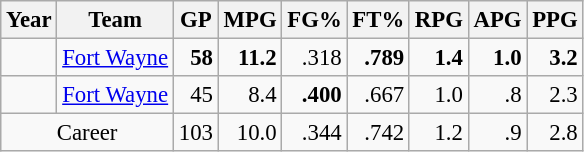<table class="wikitable sortable" style="font-size:95%; text-align:right;">
<tr>
<th>Year</th>
<th>Team</th>
<th>GP</th>
<th>MPG</th>
<th>FG%</th>
<th>FT%</th>
<th>RPG</th>
<th>APG</th>
<th>PPG</th>
</tr>
<tr>
<td style="text-align:left;"></td>
<td style="text-align:left;"><a href='#'>Fort Wayne</a></td>
<td><strong>58</strong></td>
<td><strong>11.2</strong></td>
<td>.318</td>
<td><strong>.789</strong></td>
<td><strong>1.4</strong></td>
<td><strong>1.0</strong></td>
<td><strong>3.2</strong></td>
</tr>
<tr>
<td style="text-align:left;"></td>
<td style="text-align:left;"><a href='#'>Fort Wayne</a></td>
<td>45</td>
<td>8.4</td>
<td><strong>.400</strong></td>
<td>.667</td>
<td>1.0</td>
<td>.8</td>
<td>2.3</td>
</tr>
<tr>
<td colspan="2" style="text-align:center;">Career</td>
<td>103</td>
<td>10.0</td>
<td>.344</td>
<td>.742</td>
<td>1.2</td>
<td>.9</td>
<td>2.8</td>
</tr>
</table>
